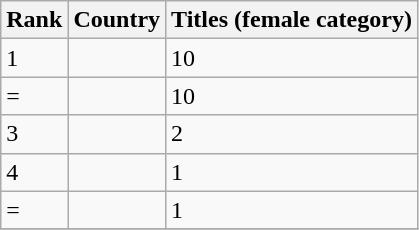<table class="wikitable sortable">
<tr>
<th>Rank</th>
<th>Country</th>
<th>Titles (female category)</th>
</tr>
<tr>
<td>1</td>
<td></td>
<td>10</td>
</tr>
<tr>
<td>=</td>
<td></td>
<td>10</td>
</tr>
<tr>
<td>3</td>
<td></td>
<td>2</td>
</tr>
<tr>
<td>4</td>
<td></td>
<td>1</td>
</tr>
<tr>
<td>=</td>
<td></td>
<td>1</td>
</tr>
<tr>
</tr>
</table>
